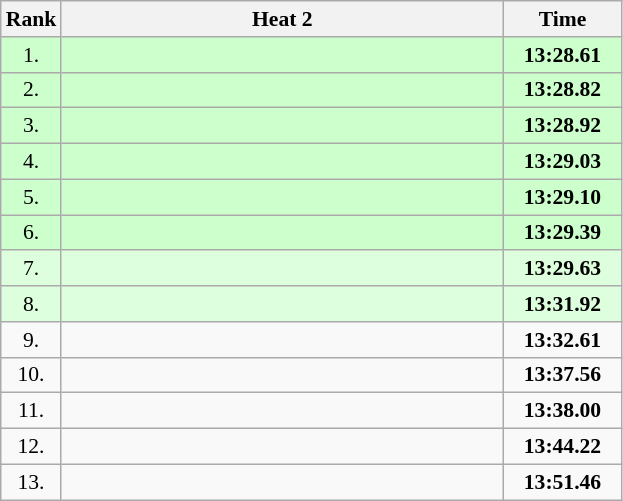<table class="wikitable" style="border-collapse: collapse; font-size: 90%;">
<tr>
<th>Rank</th>
<th style="width: 20em">Heat 2</th>
<th style="width: 5em">Time</th>
</tr>
<tr style="background:#ccffcc;">
<td align="center">1.</td>
<td></td>
<td align="center"><strong>13:28.61</strong></td>
</tr>
<tr style="background:#ccffcc;">
<td align="center">2.</td>
<td></td>
<td align="center"><strong>13:28.82</strong></td>
</tr>
<tr style="background:#ccffcc;">
<td align="center">3.</td>
<td></td>
<td align="center"><strong>13:28.92</strong></td>
</tr>
<tr style="background:#ccffcc;">
<td align="center">4.</td>
<td></td>
<td align="center"><strong>13:29.03</strong></td>
</tr>
<tr style="background:#ccffcc;">
<td align="center">5.</td>
<td></td>
<td align="center"><strong>13:29.10</strong></td>
</tr>
<tr style="background:#ccffcc;">
<td align="center">6.</td>
<td></td>
<td align="center"><strong>13:29.39</strong></td>
</tr>
<tr style="background:#ddffdd;">
<td align="center">7.</td>
<td></td>
<td align="center"><strong>13:29.63</strong></td>
</tr>
<tr style="background:#ddffdd;">
<td align="center">8.</td>
<td></td>
<td align="center"><strong>13:31.92</strong></td>
</tr>
<tr>
<td align="center">9.</td>
<td></td>
<td align="center"><strong>13:32.61</strong></td>
</tr>
<tr>
<td align="center">10.</td>
<td></td>
<td align="center"><strong>13:37.56</strong></td>
</tr>
<tr>
<td align="center">11.</td>
<td></td>
<td align="center"><strong>13:38.00</strong></td>
</tr>
<tr>
<td align="center">12.</td>
<td></td>
<td align="center"><strong>13:44.22</strong></td>
</tr>
<tr>
<td align="center">13.</td>
<td></td>
<td align="center"><strong>13:51.46</strong></td>
</tr>
</table>
